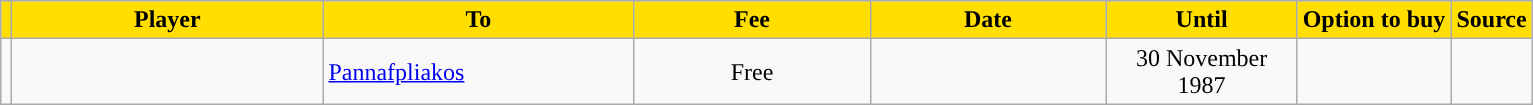<table class="wikitable sortable">
<tr>
<th style="background:#FFDE00"></th>
<th width=200 style="background:#FFDE00">Player</th>
<th width=200 style="background:#FFDE00">To</th>
<th width=150 style="background:#FFDE00">Fee</th>
<th width=150 style="background:#FFDE00">Date</th>
<th width=120 style="background:#FFDE00">Until</th>
<th style="background:#FFDE00">Option to buy</th>
<th style="background:#FFDE00">Source</th>
</tr>
<tr>
<td align=center></td>
<td></td>
<td> <a href='#'>Pannafpliakos</a></td>
<td align=center>Free</td>
<td align=center></td>
<td align=center>30 November 1987</td>
<td align=center></td>
<td align=center></td>
</tr>
</table>
